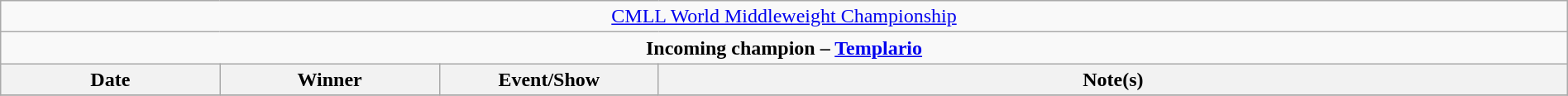<table class="wikitable" style="text-align:center; width:100%;">
<tr>
<td colspan="4" style="text-align: center;"><a href='#'>CMLL World Middleweight Championship</a></td>
</tr>
<tr>
<td colspan="4" style="text-align: center;"><strong>Incoming champion – <a href='#'>Templario</a></strong></td>
</tr>
<tr>
<th width=14%>Date</th>
<th width=14%>Winner</th>
<th width=14%>Event/Show</th>
<th width=58%>Note(s)</th>
</tr>
<tr>
</tr>
</table>
